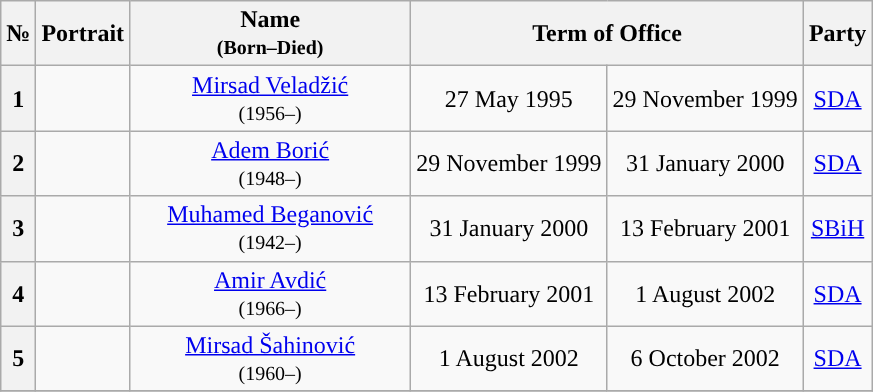<table class="wikitable" style="text-align:center">
<tr ->
<th>№</th>
<th>Portrait</th>
<th width=180>Name<br><small>(Born–Died)</small></th>
<th colspan=2>Term of Office</th>
<th>Party</th>
</tr>
<tr ->
<th style="background:">1</th>
<td></td>
<td><a href='#'>Mirsad Veladžić</a><br><small>(1956–)</small></td>
<td>27 May 1995</td>
<td>29 November 1999</td>
<td><a href='#'>SDA</a></td>
</tr>
<tr ->
<th style="background:">2</th>
<td></td>
<td><a href='#'>Adem Borić</a><br><small>(1948–)</small></td>
<td>29 November 1999</td>
<td>31 January 2000</td>
<td><a href='#'>SDA</a></td>
</tr>
<tr ->
<th style="background:">3</th>
<td></td>
<td><a href='#'>Muhamed Beganović</a><br><small>(1942–)</small></td>
<td>31 January 2000</td>
<td>13 February 2001</td>
<td><a href='#'>SBiH</a></td>
</tr>
<tr ->
<th style="background:">4</th>
<td></td>
<td><a href='#'>Amir Avdić</a><br><small>(1966–)</small></td>
<td>13 February 2001</td>
<td>1 August 2002</td>
<td><a href='#'>SDA</a></td>
</tr>
<tr ->
<th style="background:">5</th>
<td></td>
<td><a href='#'>Mirsad Šahinović</a><br><small>(1960–)</small></td>
<td>1 August 2002</td>
<td>6 October 2002</td>
<td><a href='#'>SDA</a></td>
</tr>
<tr ->
</tr>
</table>
